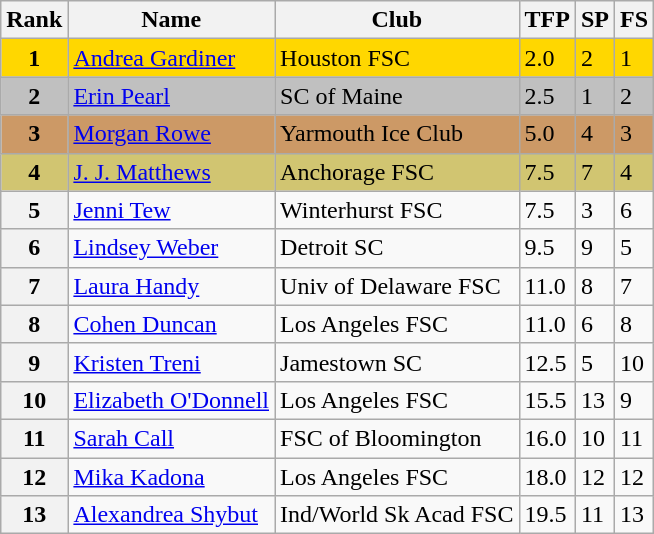<table class="wikitable sortable">
<tr>
<th>Rank</th>
<th>Name</th>
<th>Club</th>
<th>TFP</th>
<th>SP</th>
<th>FS</th>
</tr>
<tr bgcolor="gold">
<td align="center"><strong>1</strong></td>
<td><a href='#'>Andrea Gardiner</a></td>
<td>Houston FSC</td>
<td>2.0</td>
<td>2</td>
<td>1</td>
</tr>
<tr bgcolor="silver">
<td align="center"><strong>2</strong></td>
<td><a href='#'>Erin Pearl</a></td>
<td>SC of Maine</td>
<td>2.5</td>
<td>1</td>
<td>2</td>
</tr>
<tr bgcolor="cc9966">
<td align="center"><strong>3</strong></td>
<td><a href='#'>Morgan Rowe</a></td>
<td>Yarmouth Ice Club</td>
<td>5.0</td>
<td>4</td>
<td>3</td>
</tr>
<tr bgcolor="#d1c571">
<td align="center"><strong>4</strong></td>
<td><a href='#'>J. J. Matthews</a></td>
<td>Anchorage FSC</td>
<td>7.5</td>
<td>7</td>
<td>4</td>
</tr>
<tr>
<th>5</th>
<td><a href='#'>Jenni Tew</a></td>
<td>Winterhurst FSC</td>
<td>7.5</td>
<td>3</td>
<td>6</td>
</tr>
<tr>
<th>6</th>
<td><a href='#'>Lindsey Weber</a></td>
<td>Detroit SC</td>
<td>9.5</td>
<td>9</td>
<td>5</td>
</tr>
<tr>
<th>7</th>
<td><a href='#'>Laura Handy</a></td>
<td>Univ of Delaware FSC</td>
<td>11.0</td>
<td>8</td>
<td>7</td>
</tr>
<tr>
<th>8</th>
<td><a href='#'>Cohen Duncan</a></td>
<td>Los Angeles FSC</td>
<td>11.0</td>
<td>6</td>
<td>8</td>
</tr>
<tr>
<th>9</th>
<td><a href='#'>Kristen Treni</a></td>
<td>Jamestown SC</td>
<td>12.5</td>
<td>5</td>
<td>10</td>
</tr>
<tr>
<th>10</th>
<td><a href='#'>Elizabeth O'Donnell</a></td>
<td>Los Angeles FSC</td>
<td>15.5</td>
<td>13</td>
<td>9</td>
</tr>
<tr>
<th>11</th>
<td><a href='#'>Sarah Call</a></td>
<td>FSC of Bloomington</td>
<td>16.0</td>
<td>10</td>
<td>11</td>
</tr>
<tr>
<th>12</th>
<td><a href='#'>Mika Kadona</a></td>
<td>Los Angeles FSC</td>
<td>18.0</td>
<td>12</td>
<td>12</td>
</tr>
<tr>
<th>13</th>
<td><a href='#'>Alexandrea Shybut</a></td>
<td>Ind/World Sk Acad FSC</td>
<td>19.5</td>
<td>11</td>
<td>13</td>
</tr>
</table>
